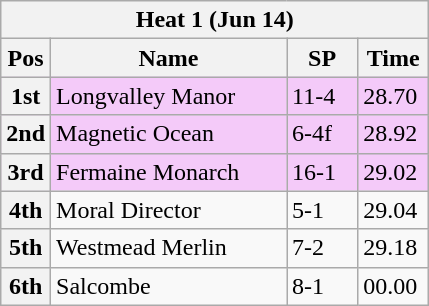<table class="wikitable">
<tr>
<th colspan="6">Heat 1 (Jun 14)</th>
</tr>
<tr>
<th width=20>Pos</th>
<th width=150>Name</th>
<th width=40>SP</th>
<th width=40>Time</th>
</tr>
<tr style="background: #f4caf9;">
<th>1st</th>
<td>Longvalley Manor</td>
<td>11-4</td>
<td>28.70</td>
</tr>
<tr style="background: #f4caf9;">
<th>2nd</th>
<td>Magnetic Ocean</td>
<td>6-4f</td>
<td>28.92</td>
</tr>
<tr style="background: #f4caf9;">
<th>3rd</th>
<td>Fermaine Monarch</td>
<td>16-1</td>
<td>29.02</td>
</tr>
<tr>
<th>4th</th>
<td>Moral Director</td>
<td>5-1</td>
<td>29.04</td>
</tr>
<tr>
<th>5th</th>
<td>Westmead Merlin</td>
<td>7-2</td>
<td>29.18</td>
</tr>
<tr>
<th>6th</th>
<td>Salcombe</td>
<td>8-1</td>
<td>00.00</td>
</tr>
</table>
